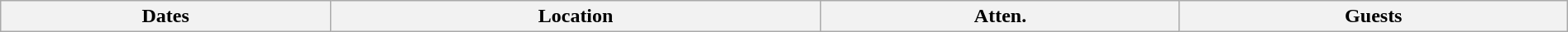<table class="wikitable" width="100%">
<tr>
<th>Dates</th>
<th>Location</th>
<th>Atten.</th>
<th>Guests<br>



</th>
</tr>
</table>
